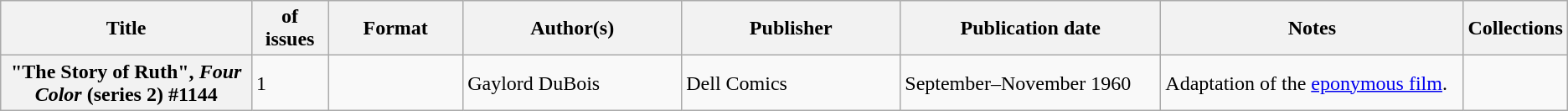<table class="wikitable">
<tr>
<th>Title</th>
<th style="width:40pt"> of issues</th>
<th style="width:75pt">Format</th>
<th style="width:125pt">Author(s)</th>
<th style="width:125pt">Publisher</th>
<th style="width:150pt">Publication date</th>
<th style="width:175pt">Notes</th>
<th>Collections</th>
</tr>
<tr>
<th>"The Story of Ruth", <em>Four Color</em> (series 2) #1144</th>
<td>1</td>
<td></td>
<td>Gaylord DuBois</td>
<td>Dell Comics</td>
<td>September–November 1960</td>
<td>Adaptation of the <a href='#'>eponymous film</a>.</td>
<td></td>
</tr>
</table>
